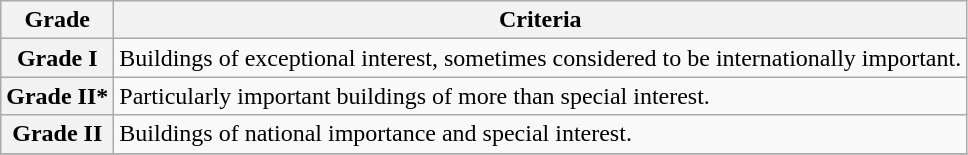<table class="wikitable" border="1">
<tr>
<th>Grade</th>
<th>Criteria</th>
</tr>
<tr>
<th>Grade I</th>
<td>Buildings of exceptional interest, sometimes considered to be internationally important.</td>
</tr>
<tr>
<th>Grade II*</th>
<td>Particularly important buildings of more than special interest.</td>
</tr>
<tr>
<th>Grade II</th>
<td>Buildings of national importance and special interest.</td>
</tr>
<tr>
</tr>
</table>
